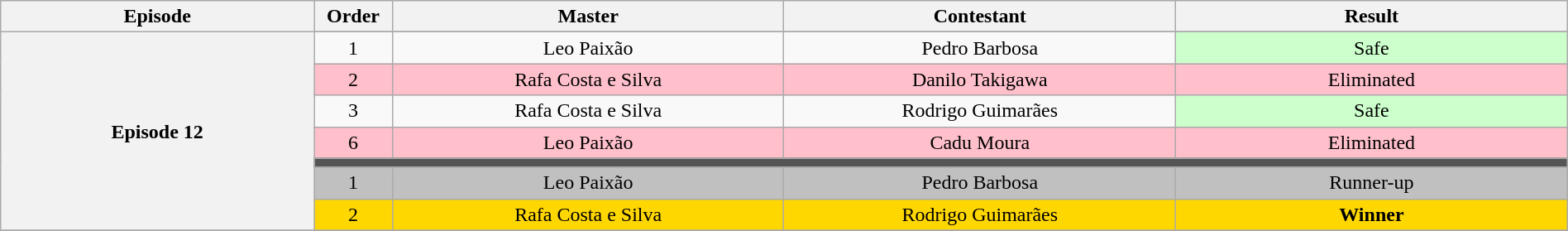<table class="wikitable" style="text-align:center; width:100%;">
<tr>
<th scope="col" width="20.0%">Episode</th>
<th scope="col" width="05.0%">Order</th>
<th scope="col" width="25.0%">Master</th>
<th scope="col" width="25.0%">Contestant</th>
<th scope="col" width="25.0%">Result</th>
</tr>
<tr>
<th rowspan=8>Episode 12<br></th>
</tr>
<tr>
<td>1</td>
<td>Leo Paixão</td>
<td>Pedro Barbosa</td>
<td bgcolor=CCFFCC>Safe</td>
</tr>
<tr bgcolor=FFC0CB>
<td>2</td>
<td>Rafa Costa e Silva</td>
<td>Danilo Takigawa</td>
<td>Eliminated</td>
</tr>
<tr>
<td>3</td>
<td>Rafa Costa e Silva</td>
<td>Rodrigo Guimarães</td>
<td bgcolor=CCFFCC>Safe</td>
</tr>
<tr bgcolor=FFC0CB>
<td>6</td>
<td>Leo Paixão</td>
<td>Cadu Moura</td>
<td>Eliminated</td>
</tr>
<tr>
<td colspan=5 bgcolor=555555></td>
</tr>
<tr bgcolor=C0C0C0 |>
<td>1</td>
<td>Leo Paixão</td>
<td>Pedro Barbosa</td>
<td>Runner-up</td>
</tr>
<tr bgcolor=FFD700 |>
<td>2</td>
<td>Rafa Costa e Silva</td>
<td>Rodrigo Guimarães</td>
<td><strong>Winner</strong></td>
</tr>
<tr>
</tr>
</table>
